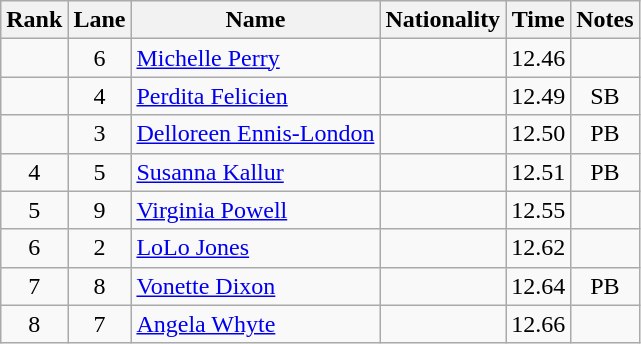<table class="wikitable sortable" style="text-align:center">
<tr>
<th>Rank</th>
<th>Lane</th>
<th>Name</th>
<th>Nationality</th>
<th>Time</th>
<th>Notes</th>
</tr>
<tr>
<td></td>
<td>6</td>
<td align=left><a href='#'>Michelle Perry</a></td>
<td align=left></td>
<td>12.46</td>
<td></td>
</tr>
<tr>
<td></td>
<td>4</td>
<td align=left><a href='#'>Perdita Felicien</a></td>
<td align=left></td>
<td>12.49</td>
<td>SB</td>
</tr>
<tr>
<td></td>
<td>3</td>
<td align=left><a href='#'>Delloreen Ennis-London</a></td>
<td align=left></td>
<td>12.50</td>
<td>PB</td>
</tr>
<tr>
<td>4</td>
<td>5</td>
<td align=left><a href='#'>Susanna Kallur</a></td>
<td align=left></td>
<td>12.51</td>
<td>PB</td>
</tr>
<tr>
<td>5</td>
<td>9</td>
<td align=left><a href='#'>Virginia Powell</a></td>
<td align=left></td>
<td>12.55</td>
<td></td>
</tr>
<tr>
<td>6</td>
<td>2</td>
<td align=left><a href='#'>LoLo Jones</a></td>
<td align=left></td>
<td>12.62</td>
<td></td>
</tr>
<tr>
<td>7</td>
<td>8</td>
<td align=left><a href='#'>Vonette Dixon</a></td>
<td align=left></td>
<td>12.64</td>
<td>PB</td>
</tr>
<tr>
<td>8</td>
<td>7</td>
<td align=left><a href='#'>Angela Whyte</a></td>
<td align=left></td>
<td>12.66</td>
<td></td>
</tr>
</table>
